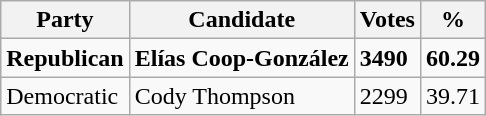<table class="wikitable">
<tr>
<th>Party</th>
<th>Candidate</th>
<th>Votes</th>
<th>%</th>
</tr>
<tr>
<td><strong>Republican</strong></td>
<td><strong>Elías Coop-González</strong></td>
<td><strong>3490</strong></td>
<td><strong>60.29</strong></td>
</tr>
<tr>
<td>Democratic</td>
<td>Cody Thompson</td>
<td>2299</td>
<td>39.71</td>
</tr>
</table>
